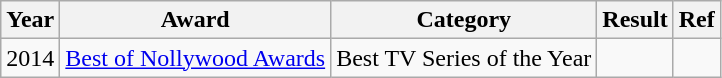<table class="wikitable">
<tr>
<th>Year</th>
<th>Award</th>
<th>Category</th>
<th>Result</th>
<th>Ref</th>
</tr>
<tr>
<td>2014</td>
<td><a href='#'>Best of Nollywood Awards</a></td>
<td>Best TV Series of the Year</td>
<td></td>
<td></td>
</tr>
</table>
